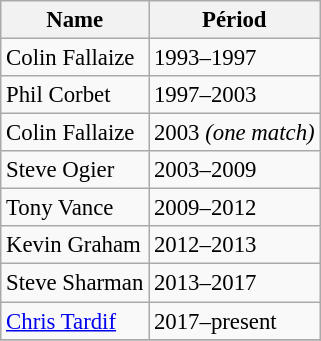<table class="wikitable" style="text-align:left;font-size:95%;" cellpadding="0">
<tr>
<th>Name</th>
<th>Périod</th>
</tr>
<tr>
<td> Colin Fallaize</td>
<td>1993–1997</td>
</tr>
<tr>
<td> Phil Corbet</td>
<td>1997–2003</td>
</tr>
<tr>
<td> Colin Fallaize</td>
<td>2003 <em>(one match)</em></td>
</tr>
<tr>
<td> Steve Ogier</td>
<td>2003–2009</td>
</tr>
<tr>
<td> Tony Vance</td>
<td>2009–2012</td>
</tr>
<tr>
<td> Kevin Graham</td>
<td>2012–2013</td>
</tr>
<tr>
<td> Steve Sharman</td>
<td>2013–2017</td>
</tr>
<tr>
<td> <a href='#'>Chris Tardif</a></td>
<td>2017–present</td>
</tr>
<tr>
</tr>
</table>
